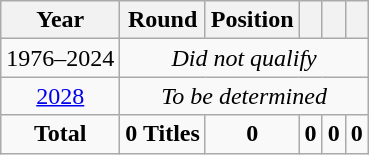<table class="wikitable" style="text-align: center;">
<tr>
<th>Year</th>
<th>Round</th>
<th>Position</th>
<th></th>
<th></th>
<th></th>
</tr>
<tr>
<td>1976–2024</td>
<td colspan=5 rowspan=1><em>Did not qualify</em></td>
</tr>
<tr>
<td> <a href='#'>2028</a></td>
<td colspan=5><em>To be determined</em></td>
</tr>
<tr>
<td colspan=1><strong>Total</strong></td>
<td><strong>0 Titles</strong></td>
<td><strong>0</strong></td>
<td><strong>0</strong></td>
<td><strong>0</strong></td>
<td><strong>0</strong></td>
</tr>
</table>
